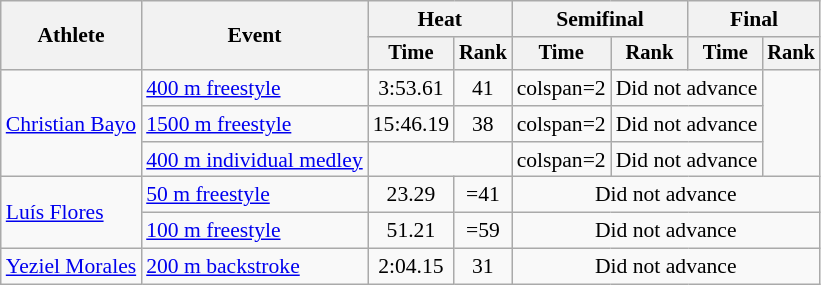<table class=wikitable style="font-size:90%">
<tr>
<th rowspan="2">Athlete</th>
<th rowspan="2">Event</th>
<th colspan="2">Heat</th>
<th colspan="2">Semifinal</th>
<th colspan="2">Final</th>
</tr>
<tr style="font-size:95%">
<th>Time</th>
<th>Rank</th>
<th>Time</th>
<th>Rank</th>
<th>Time</th>
<th>Rank</th>
</tr>
<tr align=center>
<td align=left rowspan=3><a href='#'>Christian Bayo</a></td>
<td align=left><a href='#'>400 m freestyle</a></td>
<td>3:53.61</td>
<td>41</td>
<td>colspan=2 </td>
<td colspan=2>Did not advance</td>
</tr>
<tr align=center>
<td align=left><a href='#'>1500 m freestyle</a></td>
<td>15:46.19</td>
<td>38</td>
<td>colspan=2 </td>
<td colspan=2>Did not advance</td>
</tr>
<tr align=center>
<td align=left><a href='#'>400 m individual medley</a></td>
<td colspan=2></td>
<td>colspan=2 </td>
<td colspan=2>Did not advance</td>
</tr>
<tr align=center>
<td align=left rowspan=2><a href='#'>Luís Flores</a></td>
<td align=left><a href='#'>50 m freestyle</a></td>
<td>23.29</td>
<td>=41</td>
<td colspan=4>Did not advance</td>
</tr>
<tr align=center>
<td align=left><a href='#'>100 m freestyle</a></td>
<td>51.21</td>
<td>=59</td>
<td colspan=4>Did not advance</td>
</tr>
<tr align=center>
<td align=left><a href='#'>Yeziel Morales</a></td>
<td align=left><a href='#'>200 m backstroke</a></td>
<td>2:04.15</td>
<td>31</td>
<td colspan=4>Did not advance</td>
</tr>
</table>
